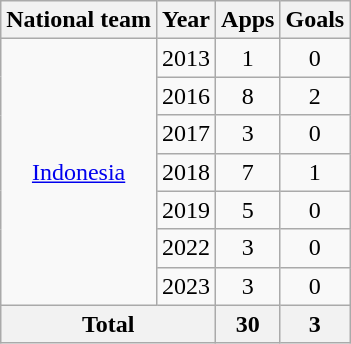<table class="wikitable" style="text-align:center">
<tr>
<th>National team</th>
<th>Year</th>
<th>Apps</th>
<th>Goals</th>
</tr>
<tr>
<td rowspan=7><a href='#'>Indonesia</a></td>
<td>2013</td>
<td>1</td>
<td>0</td>
</tr>
<tr>
<td>2016</td>
<td>8</td>
<td>2</td>
</tr>
<tr>
<td>2017</td>
<td>3</td>
<td>0</td>
</tr>
<tr>
<td>2018</td>
<td>7</td>
<td>1</td>
</tr>
<tr>
<td>2019</td>
<td>5</td>
<td>0</td>
</tr>
<tr>
<td>2022</td>
<td>3</td>
<td>0</td>
</tr>
<tr>
<td>2023</td>
<td>3</td>
<td>0</td>
</tr>
<tr>
<th colspan=2>Total</th>
<th>30</th>
<th>3</th>
</tr>
</table>
